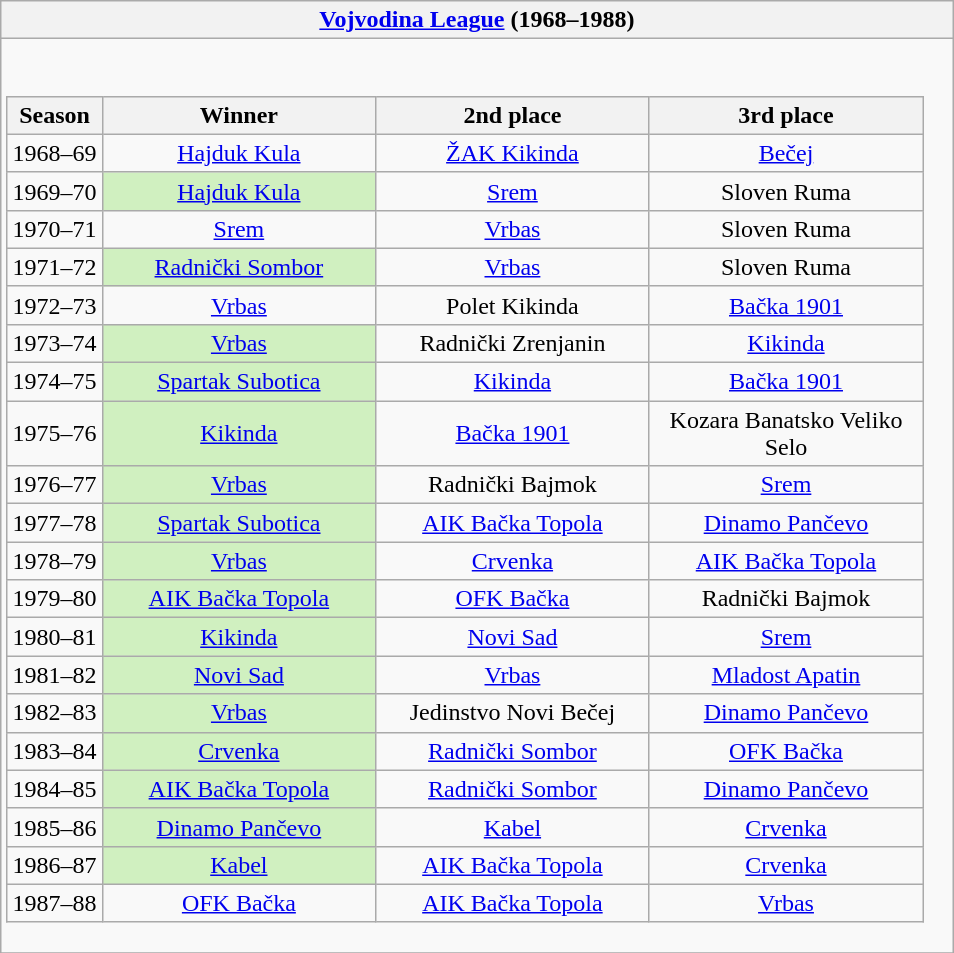<table class="wikitable collapsible collapsed" style="text-align:center">
<tr>
<th colspan="4"><a href='#'>Vojvodina League</a> (1968–1988)</th>
</tr>
<tr>
<td><br><table class="wikitable sortable" style="text-align:center">
<tr>
<th>Season</th>
<th width="175">Winner</th>
<th width="175">2nd place</th>
<th width="175">3rd place</th>
</tr>
<tr>
<td>1968–69</td>
<td><a href='#'>Hajduk Kula</a></td>
<td><a href='#'>ŽAK Kikinda</a></td>
<td><a href='#'>Bečej</a></td>
</tr>
<tr>
<td>1969–70</td>
<td style="background-color:#D0F0C0"><a href='#'>Hajduk Kula</a></td>
<td><a href='#'>Srem</a></td>
<td>Sloven Ruma</td>
</tr>
<tr>
<td>1970–71</td>
<td><a href='#'>Srem</a></td>
<td><a href='#'>Vrbas</a></td>
<td>Sloven Ruma</td>
</tr>
<tr>
<td>1971–72</td>
<td style="background-color:#D0F0C0"><a href='#'>Radnički Sombor</a></td>
<td><a href='#'>Vrbas</a></td>
<td>Sloven Ruma</td>
</tr>
<tr>
<td>1972–73</td>
<td><a href='#'>Vrbas</a></td>
<td>Polet Kikinda</td>
<td><a href='#'>Bačka 1901</a></td>
</tr>
<tr>
<td>1973–74</td>
<td style="background-color:#D0F0C0"><a href='#'>Vrbas</a></td>
<td>Radnički Zrenjanin</td>
<td><a href='#'>Kikinda</a></td>
</tr>
<tr>
<td>1974–75</td>
<td style="background-color:#D0F0C0"><a href='#'>Spartak Subotica</a></td>
<td><a href='#'>Kikinda</a></td>
<td><a href='#'>Bačka 1901</a></td>
</tr>
<tr>
<td>1975–76</td>
<td style="background-color:#D0F0C0"><a href='#'>Kikinda</a></td>
<td><a href='#'>Bačka 1901</a></td>
<td>Kozara Banatsko Veliko Selo</td>
</tr>
<tr>
<td>1976–77</td>
<td style="background-color:#D0F0C0"><a href='#'>Vrbas</a></td>
<td>Radnički Bajmok</td>
<td><a href='#'>Srem</a></td>
</tr>
<tr>
<td>1977–78</td>
<td style="background-color:#D0F0C0"><a href='#'>Spartak Subotica</a></td>
<td><a href='#'>AIK Bačka Topola</a></td>
<td><a href='#'>Dinamo Pančevo</a></td>
</tr>
<tr>
<td>1978–79</td>
<td style="background-color:#D0F0C0"><a href='#'>Vrbas</a></td>
<td><a href='#'>Crvenka</a></td>
<td><a href='#'>AIK Bačka Topola</a></td>
</tr>
<tr>
<td>1979–80</td>
<td style="background-color:#D0F0C0"><a href='#'>AIK Bačka Topola</a></td>
<td><a href='#'>OFK Bačka</a></td>
<td>Radnički Bajmok</td>
</tr>
<tr>
<td>1980–81</td>
<td style="background-color:#D0F0C0"><a href='#'>Kikinda</a></td>
<td><a href='#'>Novi Sad</a></td>
<td><a href='#'>Srem</a></td>
</tr>
<tr>
<td>1981–82</td>
<td style="background-color:#D0F0C0"><a href='#'>Novi Sad</a></td>
<td><a href='#'>Vrbas</a></td>
<td><a href='#'>Mladost Apatin</a></td>
</tr>
<tr>
<td>1982–83</td>
<td style="background-color:#D0F0C0"><a href='#'>Vrbas</a></td>
<td>Jedinstvo Novi Bečej</td>
<td><a href='#'>Dinamo Pančevo</a></td>
</tr>
<tr>
<td>1983–84</td>
<td style="background-color:#D0F0C0"><a href='#'>Crvenka</a></td>
<td><a href='#'>Radnički Sombor</a></td>
<td><a href='#'>OFK Bačka</a></td>
</tr>
<tr>
<td>1984–85</td>
<td style="background-color:#D0F0C0"><a href='#'>AIK Bačka Topola</a></td>
<td><a href='#'>Radnički Sombor</a></td>
<td><a href='#'>Dinamo Pančevo</a></td>
</tr>
<tr>
<td>1985–86</td>
<td style="background-color:#D0F0C0"><a href='#'>Dinamo Pančevo</a></td>
<td><a href='#'>Kabel</a></td>
<td><a href='#'>Crvenka</a></td>
</tr>
<tr>
<td>1986–87</td>
<td style="background-color:#D0F0C0"><a href='#'>Kabel</a></td>
<td><a href='#'>AIK Bačka Topola</a></td>
<td><a href='#'>Crvenka</a></td>
</tr>
<tr>
<td>1987–88</td>
<td><a href='#'>OFK Bačka</a></td>
<td><a href='#'>AIK Bačka Topola</a></td>
<td><a href='#'>Vrbas</a></td>
</tr>
</table>
</td>
</tr>
<tr>
</tr>
</table>
